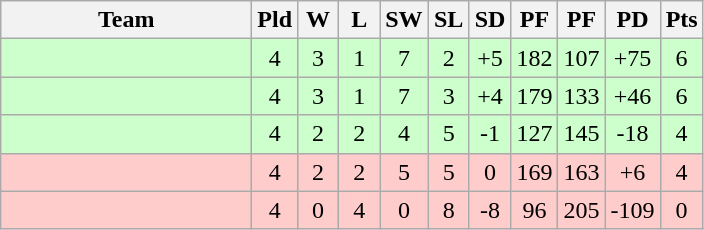<table class=wikitable style="text-align:center">
<tr>
<th width=160>Team</th>
<th width=20>Pld</th>
<th width=20>W</th>
<th width=20>L</th>
<th width=20>SW</th>
<th width=20>SL</th>
<th width=20>SD</th>
<th width=20>PF</th>
<th width=20>PF</th>
<th width=20>PD</th>
<th width=20>Pts</th>
</tr>
<tr bgcolor="ccffcc">
<td align=left></td>
<td>4</td>
<td>3</td>
<td>1</td>
<td>7</td>
<td>2</td>
<td>+5</td>
<td>182</td>
<td>107</td>
<td>+75</td>
<td>6</td>
</tr>
<tr bgcolor="ccffcc">
<td align=left></td>
<td>4</td>
<td>3</td>
<td>1</td>
<td>7</td>
<td>3</td>
<td>+4</td>
<td>179</td>
<td>133</td>
<td>+46</td>
<td>6</td>
</tr>
<tr bgcolor="ccffcc">
<td align=left></td>
<td>4</td>
<td>2</td>
<td>2</td>
<td>4</td>
<td>5</td>
<td>-1</td>
<td>127</td>
<td>145</td>
<td>-18</td>
<td>4</td>
</tr>
<tr bgcolor="ffcccc">
<td align=left></td>
<td>4</td>
<td>2</td>
<td>2</td>
<td>5</td>
<td>5</td>
<td>0</td>
<td>169</td>
<td>163</td>
<td>+6</td>
<td>4</td>
</tr>
<tr bgcolor="ffcccc">
<td align=left></td>
<td>4</td>
<td>0</td>
<td>4</td>
<td>0</td>
<td>8</td>
<td>-8</td>
<td>96</td>
<td>205</td>
<td>-109</td>
<td>0</td>
</tr>
</table>
